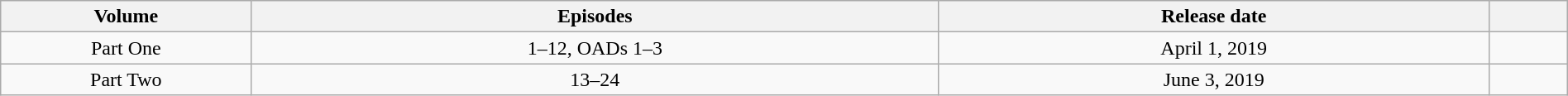<table class="wikitable" style="text-align:center; width: 100%;">
<tr>
<th width="16%">Volume</th>
<th>Episodes</th>
<th>Release date</th>
<th width="5%"></th>
</tr>
<tr>
<td>Part One</td>
<td>1–12, OADs 1–3</td>
<td>April 1, 2019</td>
<td></td>
</tr>
<tr>
<td>Part Two</td>
<td>13–24</td>
<td>June 3, 2019</td>
<td></td>
</tr>
</table>
